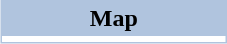<table border="0" cellpadding="2" cellspacing="1" align="right" style="margin-left:1em; background-color: lightsteelblue;">
<tr>
<th>Map</th>
</tr>
<tr bgcolor="#FFFFFF" align="center">
<td style="width: 145px;"></td>
</tr>
</table>
